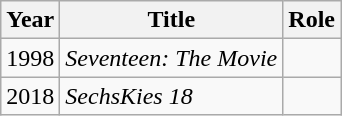<table class="wikitable sortable">
<tr>
<th>Year</th>
<th>Title</th>
<th>Role</th>
</tr>
<tr>
<td>1998</td>
<td><em>Seventeen: The Movie</em></td>
<td></td>
</tr>
<tr>
<td>2018</td>
<td><em>SechsKies 18</em></td>
<td></td>
</tr>
</table>
